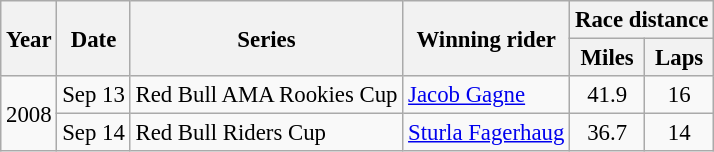<table class="wikitable" style="font-size: 95%;">
<tr>
<th rowspan="2">Year</th>
<th rowspan="2">Date</th>
<th rowspan="2">Series</th>
<th rowspan="2">Winning rider</th>
<th colspan="2">Race distance</th>
</tr>
<tr>
<th>Miles</th>
<th>Laps</th>
</tr>
<tr>
<td rowspan=2>2008</td>
<td>Sep 13</td>
<td>Red Bull AMA Rookies Cup</td>
<td> <a href='#'>Jacob Gagne</a></td>
<td style="text-align:center">41.9</td>
<td style="text-align:center">16</td>
</tr>
<tr>
<td>Sep 14</td>
<td>Red Bull Riders Cup</td>
<td> <a href='#'>Sturla Fagerhaug</a></td>
<td style="text-align:center">36.7</td>
<td style="text-align:center">14</td>
</tr>
</table>
